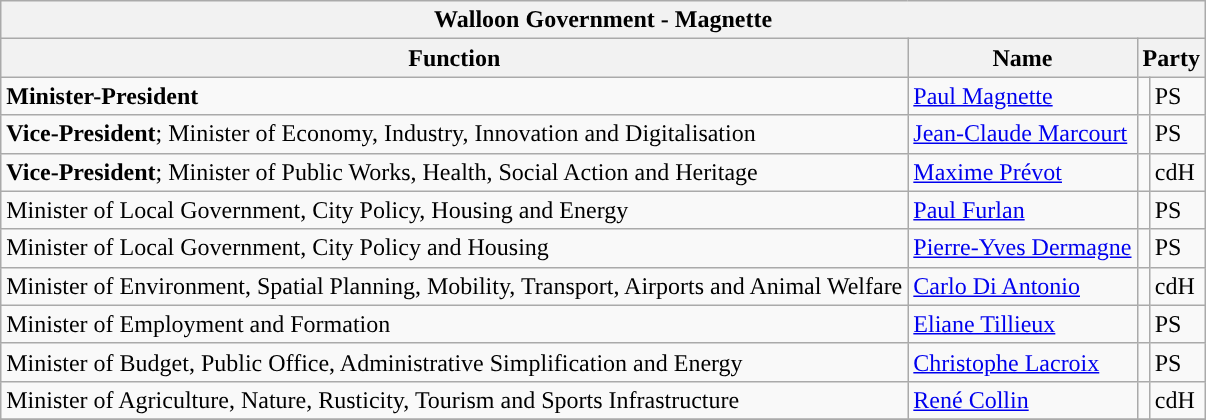<table class="wikitable">
<tr>
<th colspan="4">Walloon Government - Magnette</th>
</tr>
<tr>
<th>Function</th>
<th>Name</th>
<th colspan=2>Party</th>
</tr>
<tr>
<td><strong>Minister-President</strong></td>
<td><a href='#'>Paul Magnette</a></td>
<td style="background-color:"></td>
<td>PS</td>
</tr>
<tr>
<td><strong>Vice-President</strong>; Minister of Economy, Industry, Innovation and Digitalisation</td>
<td><a href='#'>Jean-Claude Marcourt</a></td>
<td style="background-color:"></td>
<td>PS</td>
</tr>
<tr>
<td><strong>Vice-President</strong>; Minister of Public Works, Health, Social Action and Heritage</td>
<td><a href='#'>Maxime Prévot</a></td>
<td style="background-color:"></td>
<td>cdH</td>
</tr>
<tr>
<td>Minister of Local Government, City Policy, Housing and Energy</td>
<td><a href='#'>Paul Furlan</a> </td>
<td style="background-color:"></td>
<td>PS</td>
</tr>
<tr>
<td>Minister of Local Government, City Policy and Housing</td>
<td><a href='#'>Pierre-Yves Dermagne</a> </td>
<td style="background-color:"></td>
<td>PS</td>
</tr>
<tr>
<td>Minister of Environment, Spatial Planning, Mobility, Transport, Airports and Animal Welfare</td>
<td><a href='#'>Carlo Di Antonio</a></td>
<td style="background-color:"></td>
<td>cdH</td>
</tr>
<tr>
<td>Minister of Employment and Formation</td>
<td><a href='#'>Eliane Tillieux</a></td>
<td style="background-color:"></td>
<td>PS</td>
</tr>
<tr>
<td>Minister of Budget, Public Office, Administrative Simplification and Energy</td>
<td><a href='#'>Christophe Lacroix</a></td>
<td style="background-color:"></td>
<td>PS</td>
</tr>
<tr>
<td>Minister of Agriculture, Nature, Rusticity, Tourism and Sports Infrastructure</td>
<td><a href='#'>René Collin</a></td>
<td style="background-color:"></td>
<td>cdH</td>
</tr>
<tr>
</tr>
</table>
